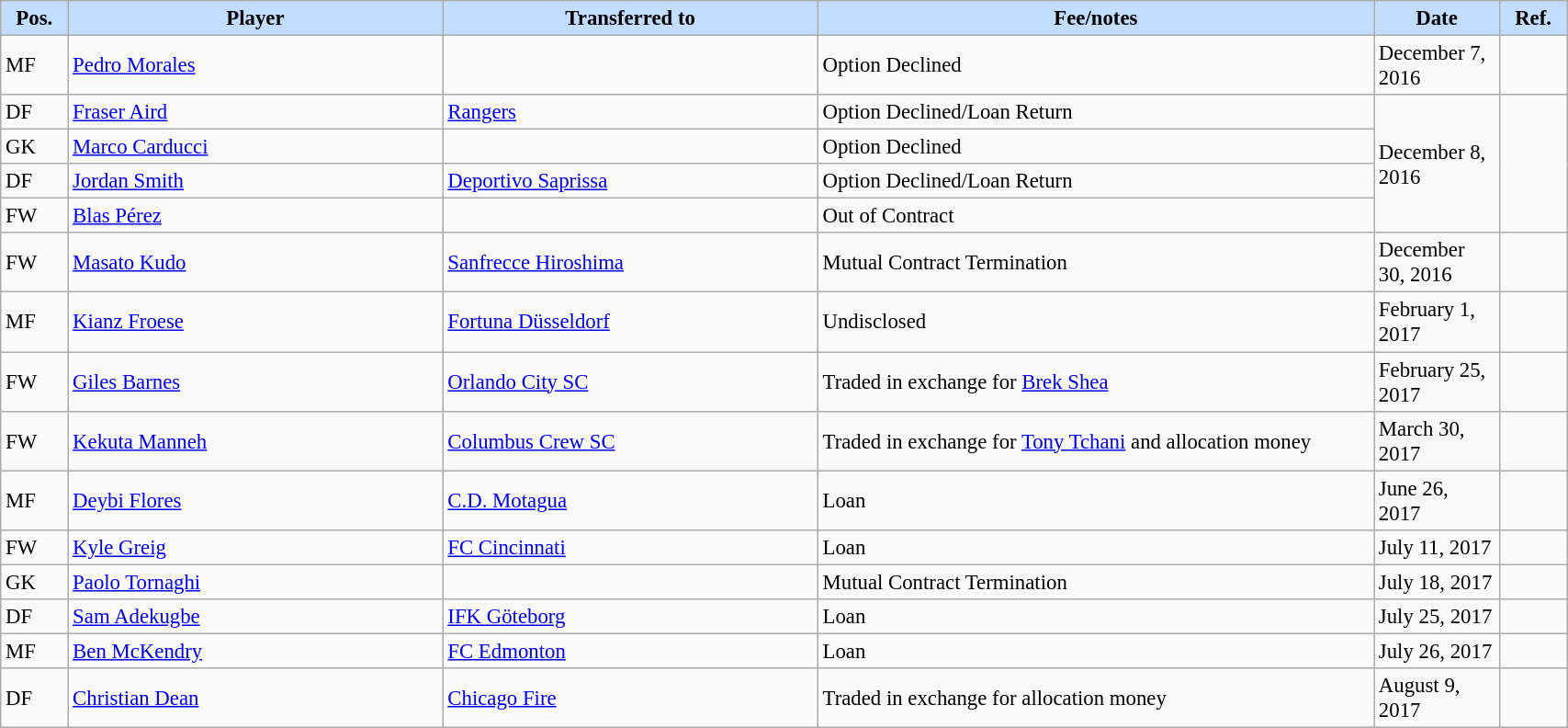<table class="wikitable sortable" style="width:90%; text-align:center; font-size:95%; text-align:left;">
<tr>
<th style="background:#c2ddff; width:30px;"><strong>Pos.</strong></th>
<th style="background:#c2ddff; width:200px;"><strong>Player</strong></th>
<th style="background:#c2ddff; width:200px;"><strong>Transferred to</strong></th>
<th style="background:#c2ddff; width:300px;"><strong>Fee/notes</strong></th>
<th style="background:#c2ddff; width:30px;"><strong>Date</strong></th>
<th style="background:#c2ddff; width:30px;"><strong>Ref.</strong></th>
</tr>
<tr>
<td>MF</td>
<td> <a href='#'>Pedro Morales</a></td>
<td></td>
<td>Option Declined</td>
<td>December 7, 2016</td>
<td></td>
</tr>
<tr>
<td>DF</td>
<td> <a href='#'>Fraser Aird</a></td>
<td> <a href='#'>Rangers</a></td>
<td>Option Declined/Loan Return</td>
<td rowspan=4>December 8, 2016</td>
<td rowspan=4></td>
</tr>
<tr>
<td>GK</td>
<td> <a href='#'>Marco Carducci</a></td>
<td></td>
<td>Option Declined</td>
</tr>
<tr>
<td>DF</td>
<td> <a href='#'>Jordan Smith</a></td>
<td> <a href='#'>Deportivo Saprissa</a></td>
<td>Option Declined/Loan Return</td>
</tr>
<tr>
<td>FW</td>
<td> <a href='#'>Blas Pérez</a></td>
<td></td>
<td>Out of Contract</td>
</tr>
<tr>
<td>FW</td>
<td> <a href='#'>Masato Kudo</a></td>
<td> <a href='#'>Sanfrecce Hiroshima</a></td>
<td>Mutual Contract Termination</td>
<td>December 30, 2016</td>
<td></td>
</tr>
<tr>
<td>MF</td>
<td> <a href='#'>Kianz Froese</a></td>
<td> <a href='#'>Fortuna Düsseldorf</a></td>
<td>Undisclosed</td>
<td>February 1, 2017</td>
<td></td>
</tr>
<tr>
<td>FW</td>
<td> <a href='#'>Giles Barnes</a></td>
<td> <a href='#'>Orlando City SC</a></td>
<td>Traded in exchange for <a href='#'>Brek Shea</a></td>
<td>February 25, 2017</td>
<td></td>
</tr>
<tr>
<td>FW</td>
<td> <a href='#'>Kekuta Manneh</a></td>
<td> <a href='#'>Columbus Crew SC</a></td>
<td>Traded in exchange for <a href='#'>Tony Tchani</a> and allocation money</td>
<td>March 30, 2017</td>
<td></td>
</tr>
<tr>
<td>MF</td>
<td> <a href='#'>Deybi Flores</a></td>
<td> <a href='#'>C.D. Motagua</a></td>
<td>Loan</td>
<td>June 26, 2017</td>
<td></td>
</tr>
<tr>
<td>FW</td>
<td> <a href='#'>Kyle Greig</a></td>
<td> <a href='#'>FC Cincinnati</a></td>
<td>Loan</td>
<td>July 11, 2017</td>
<td></td>
</tr>
<tr>
<td>GK</td>
<td> <a href='#'>Paolo Tornaghi</a></td>
<td></td>
<td>Mutual Contract Termination</td>
<td>July 18, 2017</td>
<td></td>
</tr>
<tr>
<td>DF</td>
<td> <a href='#'>Sam Adekugbe</a></td>
<td> <a href='#'>IFK Göteborg</a></td>
<td>Loan</td>
<td>July 25, 2017</td>
<td></td>
</tr>
<tr>
<td>MF</td>
<td> <a href='#'>Ben McKendry</a></td>
<td> <a href='#'>FC Edmonton</a></td>
<td>Loan</td>
<td>July 26, 2017</td>
<td></td>
</tr>
<tr>
<td>DF</td>
<td> <a href='#'>Christian Dean</a></td>
<td> <a href='#'>Chicago Fire</a></td>
<td>Traded in exchange for allocation money</td>
<td>August 9, 2017</td>
<td></td>
</tr>
</table>
